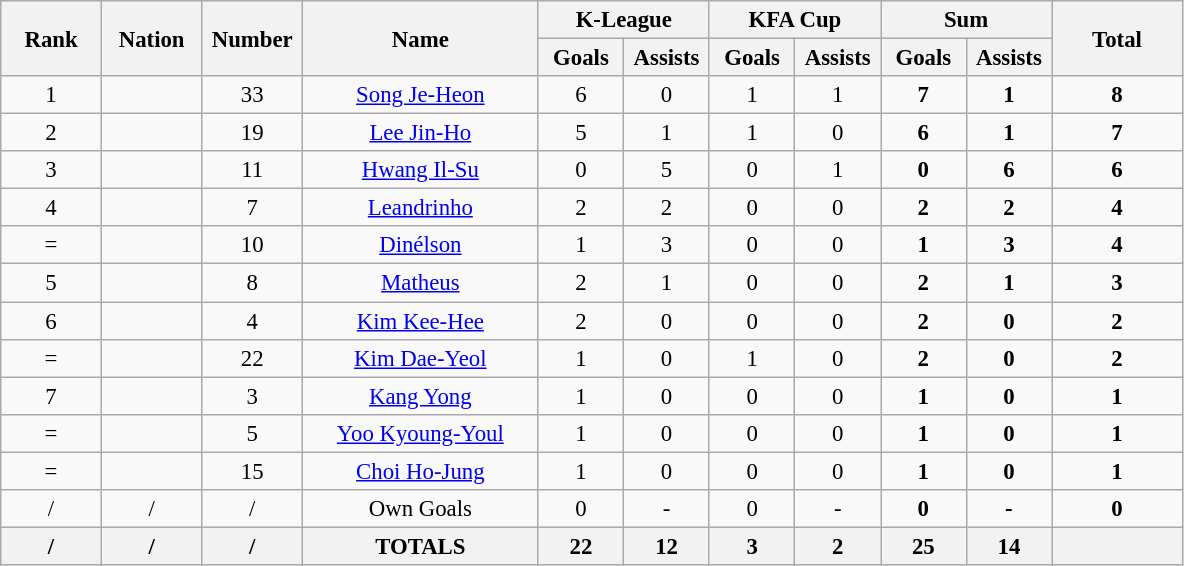<table class="wikitable" style="font-size: 95%; text-align: center;">
<tr>
<th rowspan=2 width=60>Rank</th>
<th rowspan=2 width=60>Nation</th>
<th rowspan=2 width=60>Number</th>
<th rowspan=2 width=150>Name</th>
<th colspan=2 width=100>K-League</th>
<th colspan=2 width=100>KFA Cup</th>
<th colspan=2 width=100>Sum</th>
<th rowspan=2 width=80>Total</th>
</tr>
<tr>
<th width=50>Goals</th>
<th width=50>Assists</th>
<th width=50>Goals</th>
<th width=50>Assists</th>
<th width=50>Goals</th>
<th width=50>Assists</th>
</tr>
<tr>
<td>1</td>
<td></td>
<td>33</td>
<td><a href='#'>Song Je-Heon</a></td>
<td>6</td>
<td>0</td>
<td>1</td>
<td>1</td>
<td><strong>7</strong></td>
<td><strong>1</strong></td>
<td><strong>8</strong></td>
</tr>
<tr>
<td>2</td>
<td></td>
<td>19</td>
<td><a href='#'>Lee Jin-Ho</a></td>
<td>5</td>
<td>1</td>
<td>1</td>
<td>0</td>
<td><strong>6</strong></td>
<td><strong>1</strong></td>
<td><strong>7</strong></td>
</tr>
<tr>
<td>3</td>
<td></td>
<td>11</td>
<td><a href='#'>Hwang Il-Su</a></td>
<td>0</td>
<td>5</td>
<td>0</td>
<td>1</td>
<td><strong>0</strong></td>
<td><strong>6</strong></td>
<td><strong>6</strong></td>
</tr>
<tr>
<td>4</td>
<td></td>
<td>7</td>
<td><a href='#'>Leandrinho</a></td>
<td>2</td>
<td>2</td>
<td>0</td>
<td>0</td>
<td><strong>2</strong></td>
<td><strong>2</strong></td>
<td><strong>4</strong></td>
</tr>
<tr>
<td>=</td>
<td></td>
<td>10</td>
<td><a href='#'>Dinélson</a></td>
<td>1</td>
<td>3</td>
<td>0</td>
<td>0</td>
<td><strong>1</strong></td>
<td><strong>3</strong></td>
<td><strong>4</strong></td>
</tr>
<tr>
<td>5</td>
<td></td>
<td>8</td>
<td><a href='#'>Matheus</a></td>
<td>2</td>
<td>1</td>
<td>0</td>
<td>0</td>
<td><strong>2</strong></td>
<td><strong>1</strong></td>
<td><strong>3</strong></td>
</tr>
<tr>
<td>6</td>
<td></td>
<td>4</td>
<td><a href='#'>Kim Kee-Hee</a></td>
<td>2</td>
<td>0</td>
<td>0</td>
<td>0</td>
<td><strong>2</strong></td>
<td><strong>0</strong></td>
<td><strong>2</strong></td>
</tr>
<tr>
<td>=</td>
<td></td>
<td>22</td>
<td><a href='#'>Kim Dae-Yeol</a></td>
<td>1</td>
<td>0</td>
<td>1</td>
<td>0</td>
<td><strong>2</strong></td>
<td><strong>0</strong></td>
<td><strong>2</strong></td>
</tr>
<tr>
<td>7</td>
<td></td>
<td>3</td>
<td><a href='#'>Kang Yong</a></td>
<td>1</td>
<td>0</td>
<td>0</td>
<td>0</td>
<td><strong>1</strong></td>
<td><strong>0</strong></td>
<td><strong>1</strong></td>
</tr>
<tr>
<td>=</td>
<td></td>
<td>5</td>
<td><a href='#'>Yoo Kyoung-Youl</a></td>
<td>1</td>
<td>0</td>
<td>0</td>
<td>0</td>
<td><strong>1</strong></td>
<td><strong>0</strong></td>
<td><strong>1</strong></td>
</tr>
<tr>
<td>=</td>
<td></td>
<td>15</td>
<td><a href='#'>Choi Ho-Jung</a></td>
<td>1</td>
<td>0</td>
<td>0</td>
<td>0</td>
<td><strong>1</strong></td>
<td><strong>0</strong></td>
<td><strong>1</strong></td>
</tr>
<tr>
<td>/</td>
<td>/</td>
<td>/</td>
<td>Own Goals</td>
<td>0</td>
<td>-</td>
<td>0</td>
<td>-</td>
<td><strong>0</strong></td>
<td><strong>-</strong></td>
<td><strong>0</strong></td>
</tr>
<tr>
<th>/</th>
<th>/</th>
<th>/</th>
<th>TOTALS</th>
<th>22</th>
<th>12</th>
<th>3</th>
<th>2</th>
<th>25</th>
<th>14</th>
<th></th>
</tr>
</table>
